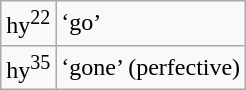<table class="wikitable">
<tr>
<td>hy<sup>22</sup></td>
<td>‘go’</td>
</tr>
<tr>
<td>hy<sup>35</sup></td>
<td>‘gone’ (perfective)</td>
</tr>
</table>
